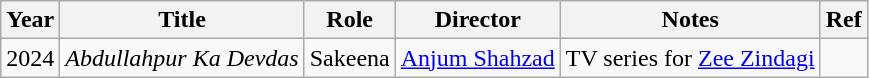<table class="wikitable sortable">
<tr>
<th>Year</th>
<th>Title</th>
<th>Role</th>
<th>Director</th>
<th>Notes</th>
<th>Ref</th>
</tr>
<tr>
<td>2024</td>
<td><em>Abdullahpur Ka Devdas</em></td>
<td>Sakeena</td>
<td><a href='#'>Anjum Shahzad</a></td>
<td>TV series for <a href='#'>Zee Zindagi</a></td>
<td></td>
</tr>
</table>
